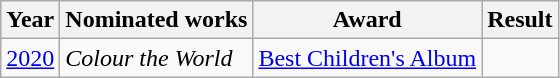<table class="wikitable">
<tr>
<th>Year</th>
<th>Nominated works</th>
<th>Award</th>
<th>Result</th>
</tr>
<tr>
<td><a href='#'>2020</a></td>
<td><em>Colour the World</em></td>
<td><a href='#'>Best Children's Album</a></td>
<td></td>
</tr>
</table>
